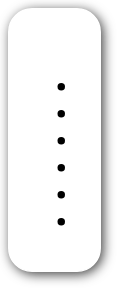<table style=" border-radius:1em; box-shadow: 0.1em 0.1em 0.5em rgba(0,0,0,0.75); background-color: white; border: 1px solid white; padding: 5px;">
<tr style="vertical-align:top;">
<td><br><ul><li></li><li></li><li></li><li></li><li></li><li></li></ul></td>
<td></td>
</tr>
</table>
